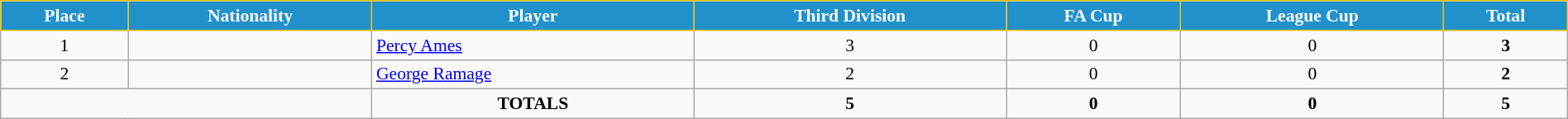<table class="wikitable" style="text-align:center; font-size:90%; width:100%;">
<tr>
<th style="background:#2191CC; color:white; border:1px solid #F7C408; text-align:center;">Place</th>
<th style="background:#2191CC; color:white; border:1px solid #F7C408; text-align:center;">Nationality</th>
<th style="background:#2191CC; color:white; border:1px solid #F7C408; text-align:center;">Player</th>
<th style="background:#2191CC; color:white; border:1px solid #F7C408; text-align:center;">Third Division</th>
<th style="background:#2191CC; color:white; border:1px solid #F7C408; text-align:center;">FA Cup</th>
<th style="background:#2191CC; color:white; border:1px solid #F7C408; text-align:center;">League Cup</th>
<th style="background:#2191CC; color:white; border:1px solid #F7C408; text-align:center;">Total</th>
</tr>
<tr>
<td>1</td>
<td></td>
<td align="left"><a href='#'>Percy Ames</a></td>
<td>3</td>
<td>0</td>
<td>0</td>
<td><strong>3</strong></td>
</tr>
<tr>
<td>2</td>
<td></td>
<td align="left"><a href='#'>George Ramage</a></td>
<td>2</td>
<td>0</td>
<td>0</td>
<td><strong>2</strong></td>
</tr>
<tr>
<td colspan="2"></td>
<td><strong>TOTALS</strong></td>
<td><strong>5</strong></td>
<td><strong>0</strong></td>
<td><strong>0</strong></td>
<td><strong>5</strong></td>
</tr>
</table>
